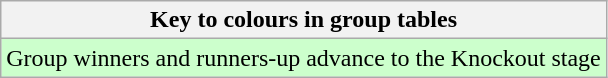<table class="wikitable">
<tr>
<th>Key to colours in group tables</th>
</tr>
<tr bgcolor=#ccffcc>
<td>Group winners and runners-up advance to the Knockout stage</td>
</tr>
</table>
